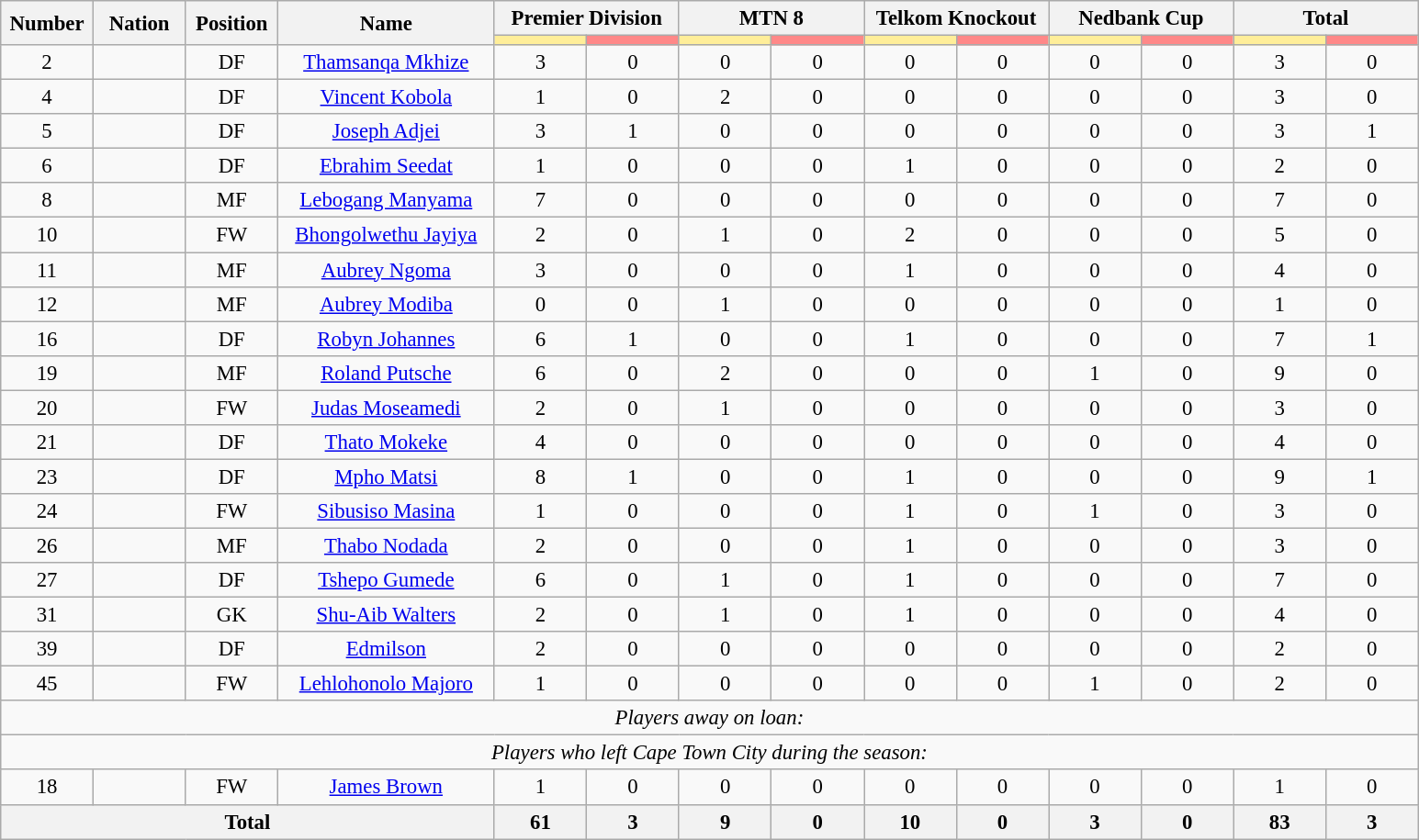<table class="wikitable" style="font-size: 95%; text-align: center;">
<tr>
<th rowspan=2 width=60>Number</th>
<th rowspan=2 width=60>Nation</th>
<th rowspan=2 width=60>Position</th>
<th rowspan=2 width=150>Name</th>
<th colspan=2>Premier Division</th>
<th colspan=2>MTN 8</th>
<th colspan=2>Telkom Knockout</th>
<th colspan=2>Nedbank Cup</th>
<th colspan=2>Total</th>
</tr>
<tr>
<th style="width:60px; background:#fe9;"></th>
<th style="width:60px; background:#ff8888;"></th>
<th style="width:60px; background:#fe9;"></th>
<th style="width:60px; background:#ff8888;"></th>
<th style="width:60px; background:#fe9;"></th>
<th style="width:60px; background:#ff8888;"></th>
<th style="width:60px; background:#fe9;"></th>
<th style="width:60px; background:#ff8888;"></th>
<th style="width:60px; background:#fe9;"></th>
<th style="width:60px; background:#ff8888;"></th>
</tr>
<tr>
<td>2</td>
<td></td>
<td>DF</td>
<td><a href='#'>Thamsanqa Mkhize</a></td>
<td>3</td>
<td>0</td>
<td>0</td>
<td>0</td>
<td>0</td>
<td>0</td>
<td>0</td>
<td>0</td>
<td>3</td>
<td>0</td>
</tr>
<tr>
<td>4</td>
<td></td>
<td>DF</td>
<td><a href='#'>Vincent Kobola</a></td>
<td>1</td>
<td>0</td>
<td>2</td>
<td>0</td>
<td>0</td>
<td>0</td>
<td>0</td>
<td>0</td>
<td>3</td>
<td>0</td>
</tr>
<tr>
<td>5</td>
<td></td>
<td>DF</td>
<td><a href='#'>Joseph Adjei</a></td>
<td>3</td>
<td>1</td>
<td>0</td>
<td>0</td>
<td>0</td>
<td>0</td>
<td>0</td>
<td>0</td>
<td>3</td>
<td>1</td>
</tr>
<tr>
<td>6</td>
<td></td>
<td>DF</td>
<td><a href='#'>Ebrahim Seedat</a></td>
<td>1</td>
<td>0</td>
<td>0</td>
<td>0</td>
<td>1</td>
<td>0</td>
<td>0</td>
<td>0</td>
<td>2</td>
<td>0</td>
</tr>
<tr>
<td>8</td>
<td></td>
<td>MF</td>
<td><a href='#'>Lebogang Manyama</a></td>
<td>7</td>
<td>0</td>
<td>0</td>
<td>0</td>
<td>0</td>
<td>0</td>
<td>0</td>
<td>0</td>
<td>7</td>
<td>0</td>
</tr>
<tr>
<td>10</td>
<td></td>
<td>FW</td>
<td><a href='#'>Bhongolwethu Jayiya</a></td>
<td>2</td>
<td>0</td>
<td>1</td>
<td>0</td>
<td>2</td>
<td>0</td>
<td>0</td>
<td>0</td>
<td>5</td>
<td>0</td>
</tr>
<tr>
<td>11</td>
<td></td>
<td>MF</td>
<td><a href='#'>Aubrey Ngoma</a></td>
<td>3</td>
<td>0</td>
<td>0</td>
<td>0</td>
<td>1</td>
<td>0</td>
<td>0</td>
<td>0</td>
<td>4</td>
<td>0</td>
</tr>
<tr>
<td>12</td>
<td></td>
<td>MF</td>
<td><a href='#'>Aubrey Modiba</a></td>
<td>0</td>
<td>0</td>
<td>1</td>
<td>0</td>
<td>0</td>
<td>0</td>
<td>0</td>
<td>0</td>
<td>1</td>
<td>0</td>
</tr>
<tr>
<td>16</td>
<td></td>
<td>DF</td>
<td><a href='#'>Robyn Johannes</a></td>
<td>6</td>
<td>1</td>
<td>0</td>
<td>0</td>
<td>1</td>
<td>0</td>
<td>0</td>
<td>0</td>
<td>7</td>
<td>1</td>
</tr>
<tr>
<td>19</td>
<td></td>
<td>MF</td>
<td><a href='#'>Roland Putsche</a></td>
<td>6</td>
<td>0</td>
<td>2</td>
<td>0</td>
<td>0</td>
<td>0</td>
<td>1</td>
<td>0</td>
<td>9</td>
<td>0</td>
</tr>
<tr>
<td>20</td>
<td></td>
<td>FW</td>
<td><a href='#'>Judas Moseamedi</a></td>
<td>2</td>
<td>0</td>
<td>1</td>
<td>0</td>
<td>0</td>
<td>0</td>
<td>0</td>
<td>0</td>
<td>3</td>
<td>0</td>
</tr>
<tr>
<td>21</td>
<td></td>
<td>DF</td>
<td><a href='#'>Thato Mokeke</a></td>
<td>4</td>
<td>0</td>
<td>0</td>
<td>0</td>
<td>0</td>
<td>0</td>
<td>0</td>
<td>0</td>
<td>4</td>
<td>0</td>
</tr>
<tr>
<td>23</td>
<td></td>
<td>DF</td>
<td><a href='#'>Mpho Matsi</a></td>
<td>8</td>
<td>1</td>
<td>0</td>
<td>0</td>
<td>1</td>
<td>0</td>
<td>0</td>
<td>0</td>
<td>9</td>
<td>1</td>
</tr>
<tr>
<td>24</td>
<td></td>
<td>FW</td>
<td><a href='#'>Sibusiso Masina</a></td>
<td>1</td>
<td>0</td>
<td>0</td>
<td>0</td>
<td>1</td>
<td>0</td>
<td>1</td>
<td>0</td>
<td>3</td>
<td>0</td>
</tr>
<tr>
<td>26</td>
<td></td>
<td>MF</td>
<td><a href='#'>Thabo Nodada</a></td>
<td>2</td>
<td>0</td>
<td>0</td>
<td>0</td>
<td>1</td>
<td>0</td>
<td>0</td>
<td>0</td>
<td>3</td>
<td>0</td>
</tr>
<tr>
<td>27</td>
<td></td>
<td>DF</td>
<td><a href='#'>Tshepo Gumede</a></td>
<td>6</td>
<td>0</td>
<td>1</td>
<td>0</td>
<td>1</td>
<td>0</td>
<td>0</td>
<td>0</td>
<td>7</td>
<td>0</td>
</tr>
<tr>
<td>31</td>
<td></td>
<td>GK</td>
<td><a href='#'>Shu-Aib Walters</a></td>
<td>2</td>
<td>0</td>
<td>1</td>
<td>0</td>
<td>1</td>
<td>0</td>
<td>0</td>
<td>0</td>
<td>4</td>
<td>0</td>
</tr>
<tr>
<td>39</td>
<td></td>
<td>DF</td>
<td><a href='#'>Edmilson</a></td>
<td>2</td>
<td>0</td>
<td>0</td>
<td>0</td>
<td>0</td>
<td>0</td>
<td>0</td>
<td>0</td>
<td>2</td>
<td>0</td>
</tr>
<tr>
<td>45</td>
<td></td>
<td>FW</td>
<td><a href='#'>Lehlohonolo Majoro</a></td>
<td>1</td>
<td>0</td>
<td>0</td>
<td>0</td>
<td>0</td>
<td>0</td>
<td>1</td>
<td>0</td>
<td>2</td>
<td>0</td>
</tr>
<tr>
<td colspan="14"><em>Players away on loan:</em></td>
</tr>
<tr>
<td colspan="14"><em>Players who left Cape Town City during the season:</em></td>
</tr>
<tr>
<td>18</td>
<td></td>
<td>FW</td>
<td><a href='#'>James Brown</a></td>
<td>1</td>
<td>0</td>
<td>0</td>
<td>0</td>
<td>0</td>
<td>0</td>
<td>0</td>
<td>0</td>
<td>1</td>
<td>0</td>
</tr>
<tr>
<th colspan=4>Total</th>
<th>61</th>
<th>3</th>
<th>9</th>
<th>0</th>
<th>10</th>
<th>0</th>
<th>3</th>
<th>0</th>
<th>83</th>
<th>3</th>
</tr>
</table>
